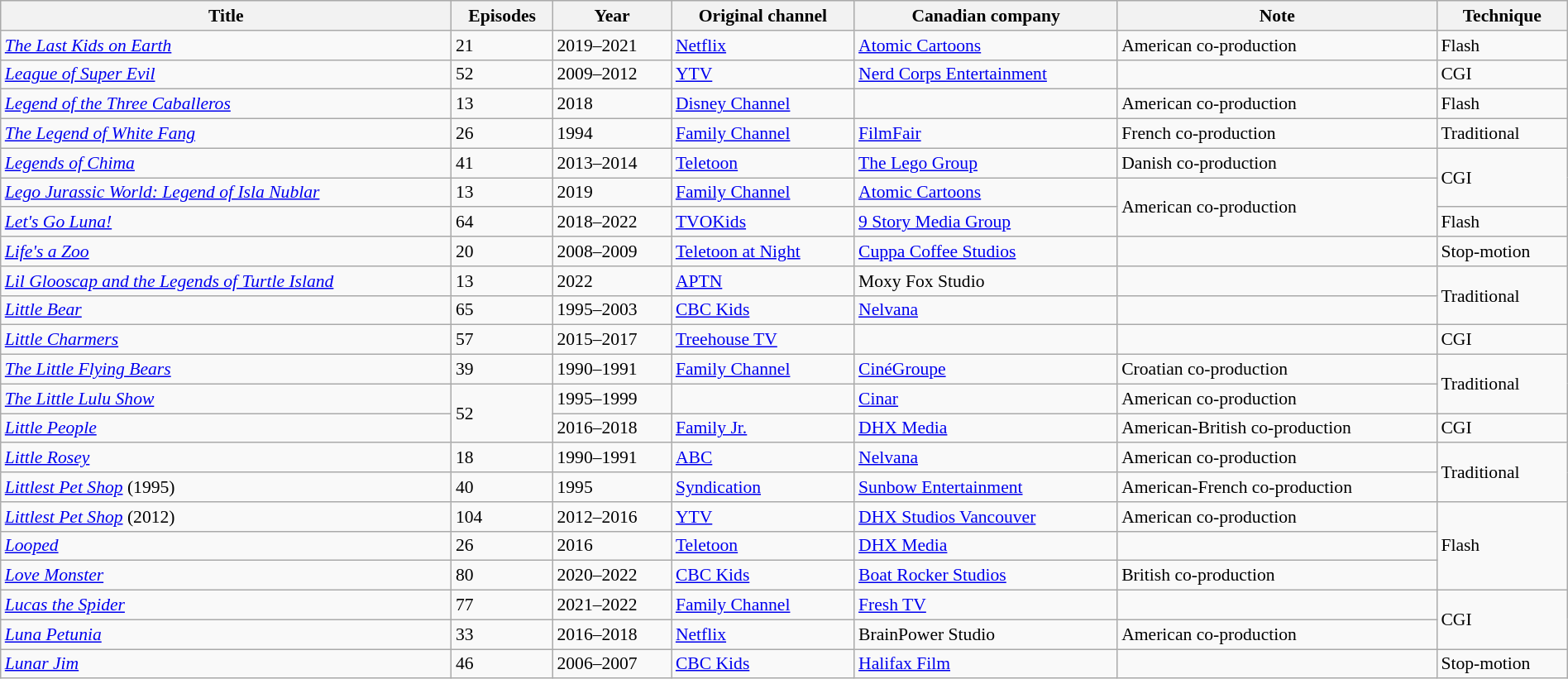<table class="wikitable sortable" style="text-align: left; font-size:90%; width:100%;">
<tr>
<th>Title</th>
<th>Episodes</th>
<th>Year</th>
<th>Original channel</th>
<th>Canadian company</th>
<th>Note</th>
<th>Technique</th>
</tr>
<tr>
<td><em><a href='#'>The Last Kids on Earth</a></em></td>
<td>21</td>
<td>2019–2021</td>
<td><a href='#'>Netflix</a></td>
<td><a href='#'>Atomic Cartoons</a></td>
<td>American co-production</td>
<td>Flash</td>
</tr>
<tr>
<td><em><a href='#'>League of Super Evil</a></em></td>
<td>52</td>
<td>2009–2012</td>
<td><a href='#'>YTV</a></td>
<td><a href='#'>Nerd Corps Entertainment</a></td>
<td></td>
<td>CGI</td>
</tr>
<tr>
<td><em><a href='#'>Legend of the Three Caballeros</a></em></td>
<td>13</td>
<td>2018</td>
<td><a href='#'>Disney Channel</a></td>
<td></td>
<td>American co-production</td>
<td>Flash</td>
</tr>
<tr>
<td><em><a href='#'>The Legend of White Fang</a></em></td>
<td>26</td>
<td>1994</td>
<td><a href='#'>Family Channel</a></td>
<td><a href='#'>FilmFair</a></td>
<td>French co-production</td>
<td>Traditional</td>
</tr>
<tr>
<td><em><a href='#'>Legends of Chima</a></em></td>
<td>41</td>
<td>2013–2014</td>
<td><a href='#'>Teletoon</a></td>
<td><a href='#'>The Lego Group</a></td>
<td>Danish co-production</td>
<td rowspan="2">CGI</td>
</tr>
<tr>
<td><em><a href='#'>Lego Jurassic World: Legend of Isla Nublar</a></em></td>
<td>13</td>
<td>2019</td>
<td><a href='#'>Family Channel</a></td>
<td><a href='#'>Atomic Cartoons</a></td>
<td rowspan="2">American co-production</td>
</tr>
<tr>
<td><em><a href='#'>Let's Go Luna!</a></em></td>
<td>64</td>
<td>2018–2022</td>
<td><a href='#'>TVOKids</a></td>
<td><a href='#'>9 Story Media Group</a></td>
<td>Flash</td>
</tr>
<tr>
<td><em><a href='#'>Life's a Zoo</a></em></td>
<td>20</td>
<td>2008–2009</td>
<td><a href='#'>Teletoon at Night</a></td>
<td><a href='#'>Cuppa Coffee Studios</a></td>
<td></td>
<td>Stop-motion</td>
</tr>
<tr>
<td><em><a href='#'>Lil Glooscap and the Legends of Turtle Island</a></em></td>
<td>13</td>
<td>2022</td>
<td><a href='#'>APTN</a></td>
<td>Moxy Fox Studio</td>
<td></td>
<td rowspan="2">Traditional</td>
</tr>
<tr>
<td><em><a href='#'>Little Bear</a></em></td>
<td>65</td>
<td>1995–2003</td>
<td><a href='#'>CBC Kids</a></td>
<td><a href='#'>Nelvana</a></td>
<td></td>
</tr>
<tr>
<td><em><a href='#'>Little Charmers</a></em></td>
<td>57</td>
<td>2015–2017</td>
<td><a href='#'>Treehouse TV</a></td>
<td></td>
<td></td>
<td>CGI</td>
</tr>
<tr>
<td><em><a href='#'>The Little Flying Bears</a></em></td>
<td>39</td>
<td>1990–1991</td>
<td><a href='#'>Family Channel</a></td>
<td><a href='#'>CinéGroupe</a></td>
<td>Croatian co-production</td>
<td rowspan="2">Traditional</td>
</tr>
<tr>
<td><em><a href='#'>The Little Lulu Show</a></em></td>
<td rowspan="2">52</td>
<td>1995–1999</td>
<td></td>
<td><a href='#'>Cinar</a></td>
<td>American co-production</td>
</tr>
<tr>
<td><em><a href='#'>Little People</a></em></td>
<td>2016–2018</td>
<td><a href='#'>Family Jr.</a></td>
<td><a href='#'>DHX Media</a></td>
<td>American-British co-production</td>
<td>CGI</td>
</tr>
<tr>
<td><em><a href='#'>Little Rosey</a></em></td>
<td>18</td>
<td>1990–1991</td>
<td><a href='#'>ABC</a></td>
<td><a href='#'>Nelvana</a></td>
<td>American co-production</td>
<td rowspan="2">Traditional</td>
</tr>
<tr>
<td><em><a href='#'>Littlest Pet Shop</a></em> (1995)</td>
<td>40</td>
<td>1995</td>
<td><a href='#'>Syndication</a></td>
<td><a href='#'>Sunbow Entertainment</a></td>
<td>American-French co-production</td>
</tr>
<tr>
<td><em><a href='#'>Littlest Pet Shop</a></em> (2012)</td>
<td>104</td>
<td>2012–2016</td>
<td><a href='#'>YTV</a></td>
<td><a href='#'>DHX Studios Vancouver</a></td>
<td>American co-production</td>
<td rowspan="3">Flash</td>
</tr>
<tr>
<td><em><a href='#'>Looped</a></em></td>
<td>26</td>
<td>2016</td>
<td><a href='#'>Teletoon</a></td>
<td><a href='#'>DHX Media</a></td>
<td></td>
</tr>
<tr>
<td><em><a href='#'>Love Monster</a></em></td>
<td>80</td>
<td>2020–2022</td>
<td><a href='#'>CBC Kids</a></td>
<td><a href='#'>Boat Rocker Studios</a></td>
<td>British co-production</td>
</tr>
<tr>
<td><em><a href='#'>Lucas the Spider</a></em></td>
<td>77</td>
<td>2021–2022</td>
<td><a href='#'>Family Channel</a></td>
<td><a href='#'>Fresh TV</a></td>
<td></td>
<td rowspan="2">CGI</td>
</tr>
<tr>
<td><em><a href='#'>Luna Petunia</a></em></td>
<td>33</td>
<td>2016–2018</td>
<td><a href='#'>Netflix</a></td>
<td>BrainPower Studio</td>
<td>American co-production</td>
</tr>
<tr>
<td><em><a href='#'>Lunar Jim</a></em></td>
<td>46</td>
<td>2006–2007</td>
<td><a href='#'>CBC Kids</a></td>
<td><a href='#'>Halifax Film</a></td>
<td></td>
<td>Stop-motion</td>
</tr>
</table>
